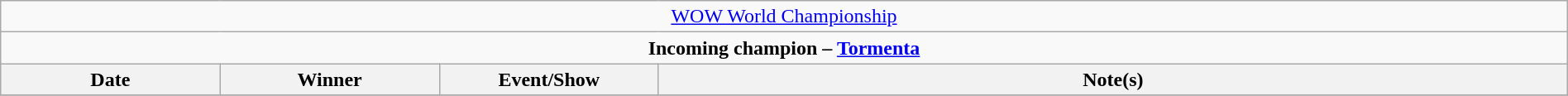<table class="wikitable" style="text-align:center; width:100%;">
<tr>
<td colspan="4" style="text-align: center;"><a href='#'>WOW World Championship</a></td>
</tr>
<tr>
<td colspan="4" style="text-align: center;"><strong>Incoming champion – <a href='#'>Tormenta</a></strong></td>
</tr>
<tr>
<th width="14%">Date</th>
<th width="14%">Winner</th>
<th width="14%">Event/Show</th>
<th width="58%">Note(s)</th>
</tr>
<tr>
</tr>
</table>
